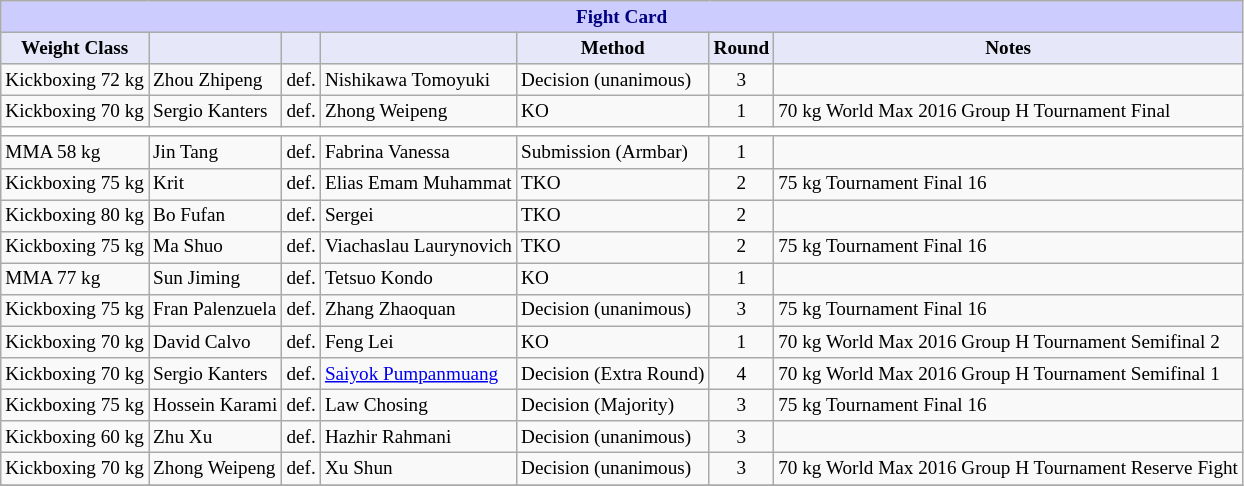<table class="wikitable" style="font-size: 80%;">
<tr>
<th colspan="8" style="background-color: #ccf; color: #000080; text-align: center;"><strong>Fight Card</strong></th>
</tr>
<tr>
<th colspan="1" style="background-color: #E6E8FA; color: #000000; text-align: center;">Weight Class</th>
<th colspan="1" style="background-color: #E6E8FA; color: #000000; text-align: center;"></th>
<th colspan="1" style="background-color: #E6E8FA; color: #000000; text-align: center;"></th>
<th colspan="1" style="background-color: #E6E8FA; color: #000000; text-align: center;"></th>
<th colspan="1" style="background-color: #E6E8FA; color: #000000; text-align: center;">Method</th>
<th colspan="1" style="background-color: #E6E8FA; color: #000000; text-align: center;">Round</th>
<th colspan="1" style="background-color: #E6E8FA; color: #000000; text-align: center;">Notes</th>
</tr>
<tr>
<td>Kickboxing 72 kg</td>
<td> Zhou Zhipeng</td>
<td align=center>def.</td>
<td> Nishikawa Tomoyuki</td>
<td>Decision (unanimous)</td>
<td align=center>3</td>
<td></td>
</tr>
<tr>
<td>Kickboxing 70 kg</td>
<td> Sergio Kanters</td>
<td align=center>def.</td>
<td> Zhong Weipeng</td>
<td>KO</td>
<td align=center>1</td>
<td>70 kg World Max 2016 Group H Tournament Final</td>
</tr>
<tr>
<th style=background:white colspan=9></th>
</tr>
<tr>
<td>MMA 58 kg</td>
<td> Jin Tang</td>
<td align=center>def.</td>
<td> Fabrina Vanessa</td>
<td>Submission (Armbar)</td>
<td align=center>1</td>
<td></td>
</tr>
<tr>
<td>Kickboxing 75 kg</td>
<td> Krit</td>
<td align=center>def.</td>
<td> Elias Emam Muhammat</td>
<td>TKO</td>
<td align=center>2</td>
<td>75 kg Tournament Final 16</td>
</tr>
<tr>
<td>Kickboxing 80 kg</td>
<td> Bo Fufan</td>
<td align=center>def.</td>
<td> Sergei</td>
<td>TKO</td>
<td align=center>2</td>
<td></td>
</tr>
<tr>
<td>Kickboxing 75 kg</td>
<td> Ma Shuo</td>
<td align=center>def.</td>
<td> Viachaslau Laurynovich</td>
<td>TKO</td>
<td align=center>2</td>
<td>75 kg Tournament Final 16</td>
</tr>
<tr>
<td>MMA 77 kg</td>
<td> Sun Jiming</td>
<td align=center>def.</td>
<td> Tetsuo Kondo</td>
<td>KO</td>
<td align=center>1</td>
<td></td>
</tr>
<tr>
<td>Kickboxing 75 kg</td>
<td> Fran Palenzuela</td>
<td align=center>def.</td>
<td> Zhang Zhaoquan</td>
<td>Decision (unanimous)</td>
<td align=center>3</td>
<td>75 kg Tournament Final 16</td>
</tr>
<tr>
<td>Kickboxing 70 kg</td>
<td> David Calvo</td>
<td align=center>def.</td>
<td> Feng Lei</td>
<td>KO</td>
<td align=center>1</td>
<td>70 kg World Max 2016 Group H Tournament Semifinal 2</td>
</tr>
<tr>
<td>Kickboxing 70 kg</td>
<td> Sergio Kanters</td>
<td align=center>def.</td>
<td> <a href='#'>Saiyok Pumpanmuang</a></td>
<td>Decision (Extra Round)</td>
<td align=center>4</td>
<td>70 kg World Max 2016 Group H Tournament Semifinal 1</td>
</tr>
<tr>
<td>Kickboxing 75 kg</td>
<td> Hossein Karami</td>
<td align=center>def.</td>
<td> Law Chosing</td>
<td>Decision (Majority)</td>
<td align=center>3</td>
<td>75 kg Tournament Final 16</td>
</tr>
<tr>
<td>Kickboxing 60 kg</td>
<td> Zhu Xu</td>
<td align=center>def.</td>
<td> Hazhir Rahmani</td>
<td>Decision (unanimous)</td>
<td align=center>3</td>
<td></td>
</tr>
<tr>
<td>Kickboxing 70 kg</td>
<td> Zhong Weipeng</td>
<td align=center>def.</td>
<td> Xu Shun</td>
<td>Decision (unanimous)</td>
<td align=center>3</td>
<td>70 kg World Max 2016 Group H Tournament Reserve Fight</td>
</tr>
<tr>
</tr>
</table>
